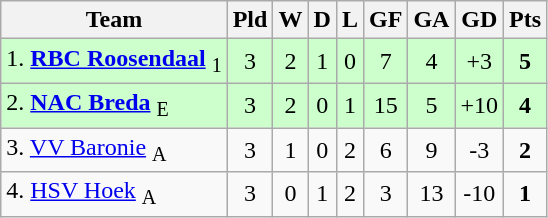<table class="wikitable" style="text-align:center; float:left; margin-right:1em">
<tr>
<th>Team</th>
<th>Pld</th>
<th>W</th>
<th>D</th>
<th>L</th>
<th>GF</th>
<th>GA</th>
<th>GD</th>
<th>Pts</th>
</tr>
<tr bgcolor=ccffcc>
<td align=left>1. <strong><a href='#'>RBC Roosendaal</a></strong> <sub>1</sub></td>
<td>3</td>
<td>2</td>
<td>1</td>
<td>0</td>
<td>7</td>
<td>4</td>
<td>+3</td>
<td><strong>5</strong></td>
</tr>
<tr bgcolor=ccffcc>
<td align=left>2. <strong><a href='#'>NAC Breda</a></strong> <sub>E</sub></td>
<td>3</td>
<td>2</td>
<td>0</td>
<td>1</td>
<td>15</td>
<td>5</td>
<td>+10</td>
<td><strong>4</strong></td>
</tr>
<tr>
<td align=left>3. <a href='#'>VV Baronie</a> <sub>A</sub></td>
<td>3</td>
<td>1</td>
<td>0</td>
<td>2</td>
<td>6</td>
<td>9</td>
<td>-3</td>
<td><strong>2</strong></td>
</tr>
<tr>
<td align=left>4. <a href='#'>HSV Hoek</a> <sub>A</sub></td>
<td>3</td>
<td>0</td>
<td>1</td>
<td>2</td>
<td>3</td>
<td>13</td>
<td>-10</td>
<td><strong>1</strong></td>
</tr>
</table>
